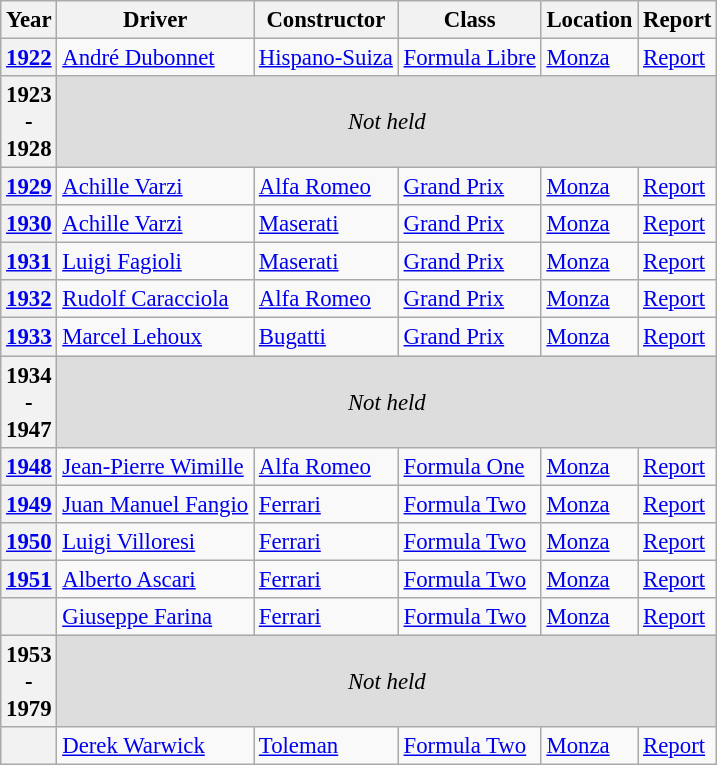<table class="wikitable" style="font-size: 95%">
<tr>
<th>Year</th>
<th>Driver</th>
<th>Constructor</th>
<th>Class</th>
<th>Location</th>
<th>Report</th>
</tr>
<tr>
<th><a href='#'>1922</a></th>
<td> <a href='#'>André Dubonnet</a></td>
<td><a href='#'>Hispano-Suiza</a></td>
<td><a href='#'>Formula Libre</a></td>
<td><a href='#'>Monza</a></td>
<td><a href='#'>Report</a></td>
</tr>
<tr style="background:#ddd;">
<th>1923<br>-<br>1928</th>
<td colspan="5" style="text-align:center;"><em>Not held</em></td>
</tr>
<tr>
<th><a href='#'>1929</a></th>
<td> <a href='#'>Achille Varzi</a></td>
<td><a href='#'>Alfa Romeo</a></td>
<td><a href='#'>Grand Prix</a></td>
<td><a href='#'>Monza</a></td>
<td><a href='#'>Report</a></td>
</tr>
<tr>
<th><a href='#'>1930</a></th>
<td> <a href='#'>Achille Varzi</a></td>
<td><a href='#'>Maserati</a></td>
<td><a href='#'>Grand Prix</a></td>
<td><a href='#'>Monza</a></td>
<td><a href='#'>Report</a></td>
</tr>
<tr>
<th><a href='#'>1931</a></th>
<td> <a href='#'>Luigi Fagioli</a></td>
<td><a href='#'>Maserati</a></td>
<td><a href='#'>Grand Prix</a></td>
<td><a href='#'>Monza</a></td>
<td><a href='#'>Report</a></td>
</tr>
<tr>
<th><a href='#'>1932</a></th>
<td> <a href='#'>Rudolf Caracciola</a></td>
<td><a href='#'>Alfa Romeo</a></td>
<td><a href='#'>Grand Prix</a></td>
<td><a href='#'>Monza</a></td>
<td><a href='#'>Report</a></td>
</tr>
<tr>
<th><a href='#'>1933</a></th>
<td> <a href='#'>Marcel Lehoux</a></td>
<td><a href='#'>Bugatti</a></td>
<td><a href='#'>Grand Prix</a></td>
<td><a href='#'>Monza</a></td>
<td><a href='#'>Report</a></td>
</tr>
<tr style="background:#ddd;">
<th>1934<br>-<br>1947</th>
<td colspan="5" style="text-align:center;"><em>Not held</em></td>
</tr>
<tr>
<th><a href='#'>1948</a></th>
<td> <a href='#'>Jean-Pierre Wimille</a></td>
<td><a href='#'>Alfa Romeo</a></td>
<td><a href='#'>Formula One</a></td>
<td><a href='#'>Monza</a></td>
<td><a href='#'>Report</a></td>
</tr>
<tr>
<th><a href='#'>1949</a></th>
<td> <a href='#'>Juan Manuel Fangio</a></td>
<td><a href='#'>Ferrari</a></td>
<td><a href='#'>Formula Two</a></td>
<td><a href='#'>Monza</a></td>
<td><a href='#'>Report</a></td>
</tr>
<tr>
<th><a href='#'>1950</a></th>
<td> <a href='#'>Luigi Villoresi</a></td>
<td><a href='#'>Ferrari</a></td>
<td><a href='#'>Formula Two</a></td>
<td><a href='#'>Monza</a></td>
<td><a href='#'>Report</a></td>
</tr>
<tr>
<th><a href='#'>1951</a></th>
<td> <a href='#'>Alberto Ascari</a></td>
<td><a href='#'>Ferrari</a></td>
<td><a href='#'>Formula Two</a></td>
<td><a href='#'>Monza</a></td>
<td><a href='#'>Report</a></td>
</tr>
<tr>
<th></th>
<td> <a href='#'>Giuseppe Farina</a></td>
<td><a href='#'>Ferrari</a></td>
<td><a href='#'>Formula Two</a></td>
<td><a href='#'>Monza</a></td>
<td><a href='#'>Report</a></td>
</tr>
<tr style="background:#ddd;">
<th>1953<br>-<br>1979</th>
<td colspan="5" style="text-align:center;"><em>Not held</em></td>
</tr>
<tr>
<th></th>
<td> <a href='#'>Derek Warwick</a></td>
<td><a href='#'>Toleman</a></td>
<td><a href='#'>Formula Two</a></td>
<td><a href='#'>Monza</a></td>
<td><a href='#'>Report</a></td>
</tr>
</table>
